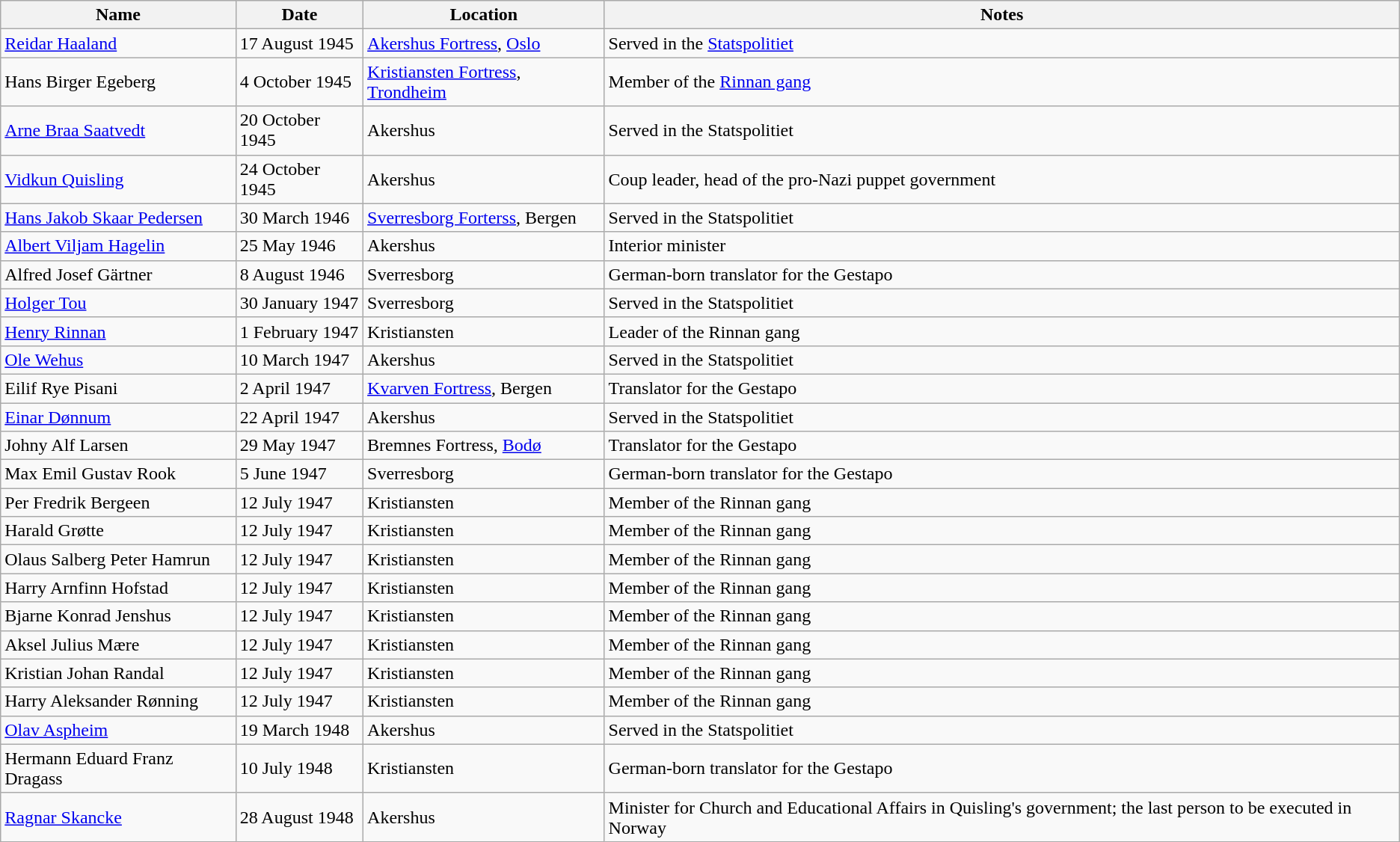<table class="wikitable sortable">
<tr>
<th scope="col">Name</th>
<th scope="col">Date</th>
<th scope="col">Location</th>
<th scope="col">Notes</th>
</tr>
<tr>
<td><a href='#'>Reidar Haaland</a></td>
<td>17 August 1945</td>
<td><a href='#'>Akershus Fortress</a>, <a href='#'>Oslo</a></td>
<td>Served in the <a href='#'>Statspolitiet</a></td>
</tr>
<tr>
<td>Hans Birger Egeberg</td>
<td>4 October 1945</td>
<td><a href='#'>Kristiansten Fortress</a>, <a href='#'>Trondheim</a></td>
<td>Member of the <a href='#'>Rinnan gang</a></td>
</tr>
<tr>
<td><a href='#'>Arne Braa Saatvedt</a></td>
<td>20 October 1945</td>
<td>Akershus</td>
<td>Served in the Statspolitiet</td>
</tr>
<tr>
<td><a href='#'>Vidkun Quisling</a></td>
<td>24 October 1945</td>
<td>Akershus</td>
<td>Coup leader, head of the pro-Nazi puppet government</td>
</tr>
<tr>
<td><a href='#'>Hans Jakob Skaar Pedersen</a></td>
<td>30 March 1946</td>
<td><a href='#'>Sverresborg Forterss</a>, Bergen</td>
<td>Served in the Statspolitiet</td>
</tr>
<tr>
<td><a href='#'>Albert Viljam Hagelin</a></td>
<td>25 May 1946</td>
<td>Akershus</td>
<td>Interior minister</td>
</tr>
<tr>
<td>Alfred Josef Gärtner</td>
<td>8 August 1946</td>
<td>Sverresborg</td>
<td>German-born translator for the Gestapo</td>
</tr>
<tr>
<td><a href='#'>Holger Tou</a></td>
<td>30 January 1947</td>
<td>Sverresborg</td>
<td>Served in the Statspolitiet</td>
</tr>
<tr>
<td><a href='#'>Henry Rinnan</a></td>
<td>1 February 1947</td>
<td>Kristiansten</td>
<td>Leader of the Rinnan gang</td>
</tr>
<tr>
<td><a href='#'>Ole Wehus</a></td>
<td>10 March 1947</td>
<td>Akershus</td>
<td>Served in the Statspolitiet</td>
</tr>
<tr>
<td>Eilif Rye Pisani</td>
<td>2 April 1947</td>
<td><a href='#'>Kvarven Fortress</a>, Bergen</td>
<td>Translator for the Gestapo</td>
</tr>
<tr>
<td><a href='#'>Einar Dønnum</a></td>
<td>22 April 1947</td>
<td>Akershus</td>
<td>Served in the Statspolitiet</td>
</tr>
<tr>
<td>Johny Alf Larsen</td>
<td>29 May 1947</td>
<td>Bremnes Fortress, <a href='#'>Bodø</a></td>
<td>Translator for the Gestapo</td>
</tr>
<tr>
<td>Max Emil Gustav Rook</td>
<td>5 June 1947</td>
<td>Sverresborg</td>
<td>German-born translator for the Gestapo</td>
</tr>
<tr>
<td>Per Fredrik Bergeen</td>
<td>12 July 1947</td>
<td>Kristiansten</td>
<td>Member of the Rinnan gang</td>
</tr>
<tr>
<td>Harald Grøtte</td>
<td>12 July 1947</td>
<td>Kristiansten</td>
<td>Member of the Rinnan gang</td>
</tr>
<tr>
<td>Olaus Salberg Peter Hamrun</td>
<td>12 July 1947</td>
<td>Kristiansten</td>
<td>Member of the Rinnan gang</td>
</tr>
<tr>
<td>Harry Arnfinn Hofstad</td>
<td>12 July 1947</td>
<td>Kristiansten</td>
<td>Member of the Rinnan gang</td>
</tr>
<tr>
<td>Bjarne Konrad Jenshus</td>
<td>12 July 1947</td>
<td>Kristiansten</td>
<td>Member of the Rinnan gang</td>
</tr>
<tr>
<td>Aksel Julius Mære</td>
<td>12 July 1947</td>
<td>Kristiansten</td>
<td>Member of the Rinnan gang</td>
</tr>
<tr>
<td>Kristian Johan Randal</td>
<td>12 July 1947</td>
<td>Kristiansten</td>
<td>Member of the Rinnan gang</td>
</tr>
<tr>
<td>Harry Aleksander Rønning</td>
<td>12 July 1947</td>
<td>Kristiansten</td>
<td>Member of the Rinnan gang</td>
</tr>
<tr>
<td><a href='#'>Olav Aspheim</a></td>
<td>19 March 1948</td>
<td>Akershus</td>
<td>Served in the Statspolitiet</td>
</tr>
<tr>
<td>Hermann Eduard Franz Dragass</td>
<td>10 July 1948</td>
<td>Kristiansten</td>
<td>German-born translator for the Gestapo</td>
</tr>
<tr>
<td><a href='#'>Ragnar Skancke</a></td>
<td>28 August 1948</td>
<td>Akershus</td>
<td>Minister for Church and Educational Affairs in Quisling's government; the last person to be executed in Norway</td>
</tr>
</table>
